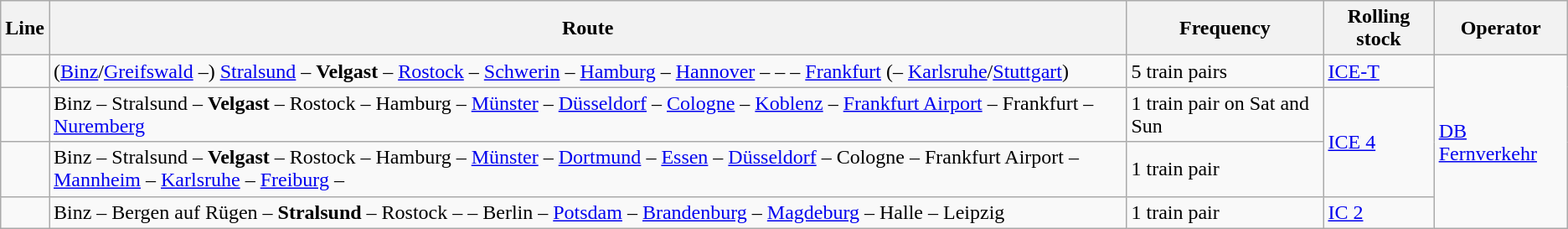<table class="wikitable">
<tr>
<th>Line</th>
<th>Route</th>
<th>Frequency</th>
<th>Rolling stock</th>
<th>Operator</th>
</tr>
<tr>
<td></td>
<td>(<a href='#'>Binz</a>/<a href='#'>Greifswald</a> –) <a href='#'>Stralsund</a> – <strong>Velgast</strong> – <a href='#'>Rostock</a> – <a href='#'>Schwerin</a> – <a href='#'>Hamburg</a> – <a href='#'>Hannover</a> –  –  – <a href='#'>Frankfurt</a> (– <a href='#'>Karlsruhe</a>/<a href='#'>Stuttgart</a>)</td>
<td>5 train pairs</td>
<td><a href='#'>ICE-T</a></td>
<td rowspan="4"><a href='#'>DB Fernverkehr</a></td>
</tr>
<tr>
<td></td>
<td>Binz – Stralsund – <strong>Velgast</strong> – Rostock – Hamburg – <a href='#'>Münster</a> – <a href='#'>Düsseldorf</a> – <a href='#'>Cologne</a> – <a href='#'>Koblenz</a> – <a href='#'>Frankfurt Airport</a> – Frankfurt – <a href='#'>Nuremberg</a></td>
<td>1 train pair on Sat and Sun</td>
<td rowspan="2"><a href='#'>ICE 4</a></td>
</tr>
<tr>
<td></td>
<td>Binz – Stralsund – <strong>Velgast</strong> – Rostock – Hamburg – <a href='#'>Münster</a> – <a href='#'>Dortmund</a> – <a href='#'>Essen</a> – <a href='#'>Düsseldorf</a> – Cologne – Frankfurt Airport – <a href='#'>Mannheim</a> – <a href='#'>Karlsruhe</a> – <a href='#'>Freiburg</a> – </td>
<td>1 train pair</td>
</tr>
<tr>
<td></td>
<td>Binz – Bergen auf Rügen – <strong>Stralsund</strong> – Rostock –  – Berlin – <a href='#'>Potsdam</a> – <a href='#'>Brandenburg</a> – <a href='#'>Magdeburg</a> – Halle – Leipzig</td>
<td>1 train pair</td>
<td><a href='#'>IC 2</a></td>
</tr>
</table>
